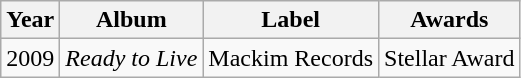<table class="wikitable">
<tr>
<th>Year</th>
<th>Album</th>
<th>Label</th>
<th>Awards</th>
</tr>
<tr>
<td>2009</td>
<td><em>Ready to Live</em></td>
<td>Mackim Records</td>
<td>Stellar Award</td>
</tr>
</table>
